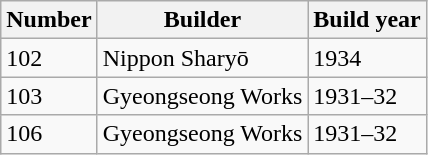<table class="wikitable">
<tr>
<th>Number</th>
<th>Builder</th>
<th>Build year</th>
</tr>
<tr>
<td>102</td>
<td>Nippon Sharyō</td>
<td>1934</td>
</tr>
<tr>
<td>103</td>
<td>Gyeongseong Works</td>
<td>1931–32</td>
</tr>
<tr>
<td>106</td>
<td>Gyeongseong Works</td>
<td>1931–32</td>
</tr>
</table>
